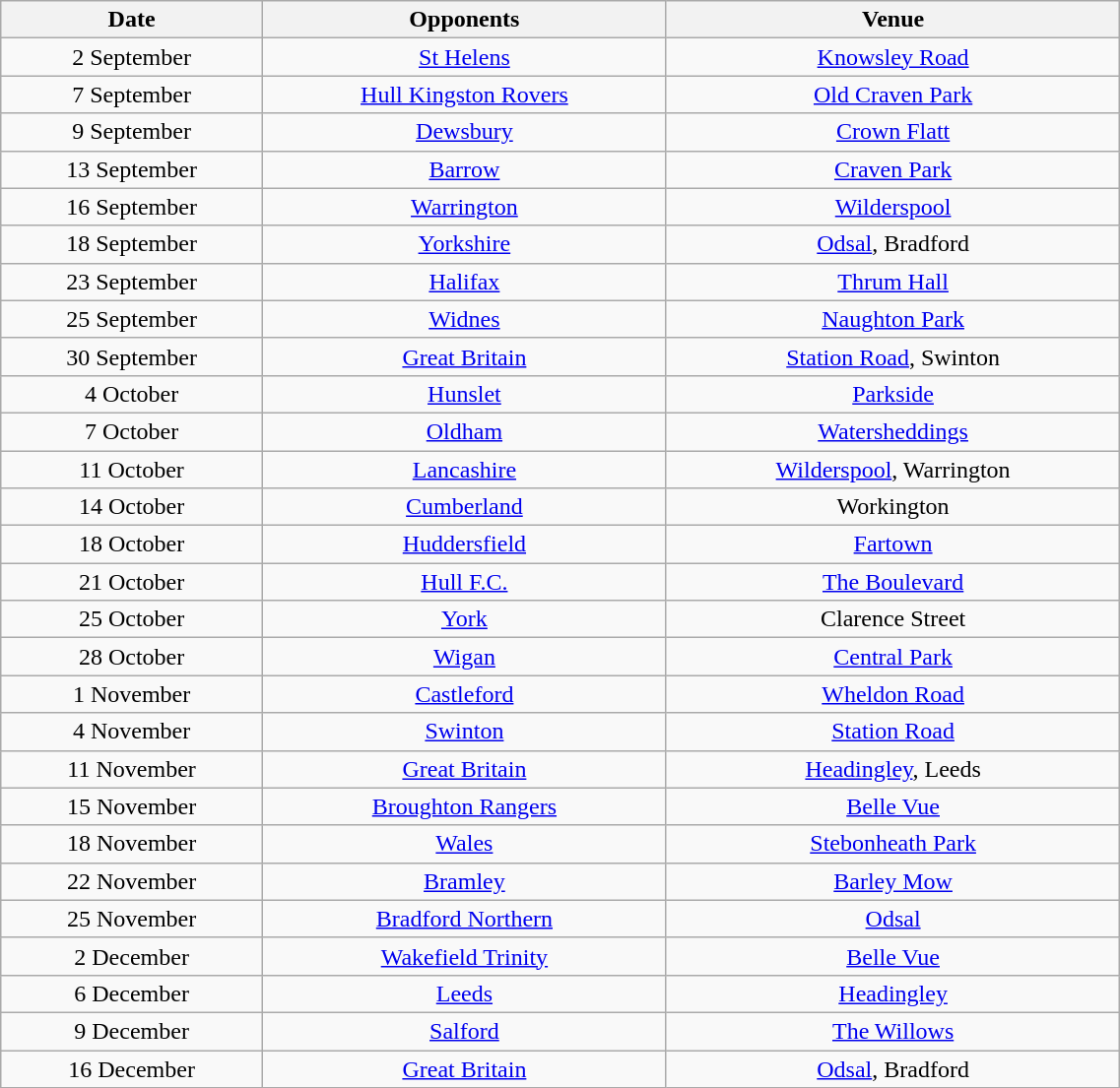<table class="wikitable" style="width: 60%; text-align: center;">
<tr>
<th>Date</th>
<th>Opponents</th>
<th>Venue</th>
</tr>
<tr>
<td>2 September</td>
<td><a href='#'>St Helens</a></td>
<td><a href='#'>Knowsley Road</a></td>
</tr>
<tr>
<td>7 September</td>
<td><a href='#'>Hull Kingston Rovers</a></td>
<td><a href='#'>Old Craven Park</a></td>
</tr>
<tr>
<td>9 September</td>
<td><a href='#'>Dewsbury</a></td>
<td><a href='#'>Crown Flatt</a></td>
</tr>
<tr>
<td>13 September</td>
<td><a href='#'>Barrow</a></td>
<td><a href='#'>Craven Park</a></td>
</tr>
<tr>
<td>16 September</td>
<td><a href='#'>Warrington</a></td>
<td><a href='#'>Wilderspool</a></td>
</tr>
<tr>
<td>18 September</td>
<td><a href='#'>Yorkshire</a></td>
<td><a href='#'>Odsal</a>, Bradford</td>
</tr>
<tr>
<td>23 September</td>
<td><a href='#'>Halifax</a></td>
<td><a href='#'>Thrum Hall</a></td>
</tr>
<tr>
<td>25 September</td>
<td><a href='#'>Widnes</a></td>
<td><a href='#'>Naughton Park</a></td>
</tr>
<tr>
<td>30 September</td>
<td><a href='#'>Great Britain</a></td>
<td><a href='#'>Station Road</a>, Swinton</td>
</tr>
<tr>
<td>4 October</td>
<td><a href='#'>Hunslet</a></td>
<td><a href='#'>Parkside</a></td>
</tr>
<tr>
<td>7 October</td>
<td><a href='#'>Oldham</a></td>
<td><a href='#'>Watersheddings</a></td>
</tr>
<tr>
<td>11 October</td>
<td><a href='#'>Lancashire</a></td>
<td><a href='#'>Wilderspool</a>, Warrington</td>
</tr>
<tr>
<td>14 October</td>
<td><a href='#'>Cumberland</a></td>
<td>Workington</td>
</tr>
<tr>
<td>18 October</td>
<td><a href='#'>Huddersfield</a></td>
<td><a href='#'>Fartown</a></td>
</tr>
<tr>
<td>21 October</td>
<td><a href='#'>Hull F.C.</a></td>
<td><a href='#'>The Boulevard</a></td>
</tr>
<tr>
<td>25 October</td>
<td><a href='#'>York</a></td>
<td>Clarence Street</td>
</tr>
<tr>
<td>28 October</td>
<td><a href='#'>Wigan</a></td>
<td><a href='#'>Central Park</a></td>
</tr>
<tr>
<td>1 November</td>
<td><a href='#'>Castleford</a></td>
<td><a href='#'>Wheldon Road</a></td>
</tr>
<tr>
<td>4 November</td>
<td><a href='#'>Swinton</a></td>
<td><a href='#'>Station Road</a></td>
</tr>
<tr>
<td>11 November</td>
<td><a href='#'>Great Britain</a></td>
<td><a href='#'>Headingley</a>, Leeds</td>
</tr>
<tr>
<td>15 November</td>
<td><a href='#'>Broughton Rangers</a></td>
<td><a href='#'>Belle Vue</a></td>
</tr>
<tr>
<td>18 November</td>
<td><a href='#'>Wales</a></td>
<td><a href='#'>Stebonheath Park</a></td>
</tr>
<tr>
<td>22 November</td>
<td><a href='#'>Bramley</a></td>
<td><a href='#'>Barley Mow</a></td>
</tr>
<tr>
<td>25 November</td>
<td><a href='#'>Bradford Northern</a></td>
<td><a href='#'>Odsal</a></td>
</tr>
<tr>
<td>2 December</td>
<td><a href='#'>Wakefield Trinity</a></td>
<td><a href='#'>Belle Vue</a></td>
</tr>
<tr>
<td>6 December</td>
<td><a href='#'>Leeds</a></td>
<td><a href='#'>Headingley</a></td>
</tr>
<tr>
<td>9 December</td>
<td><a href='#'>Salford</a></td>
<td><a href='#'>The Willows</a></td>
</tr>
<tr>
<td>16 December</td>
<td><a href='#'>Great Britain</a></td>
<td><a href='#'>Odsal</a>, Bradford</td>
</tr>
</table>
